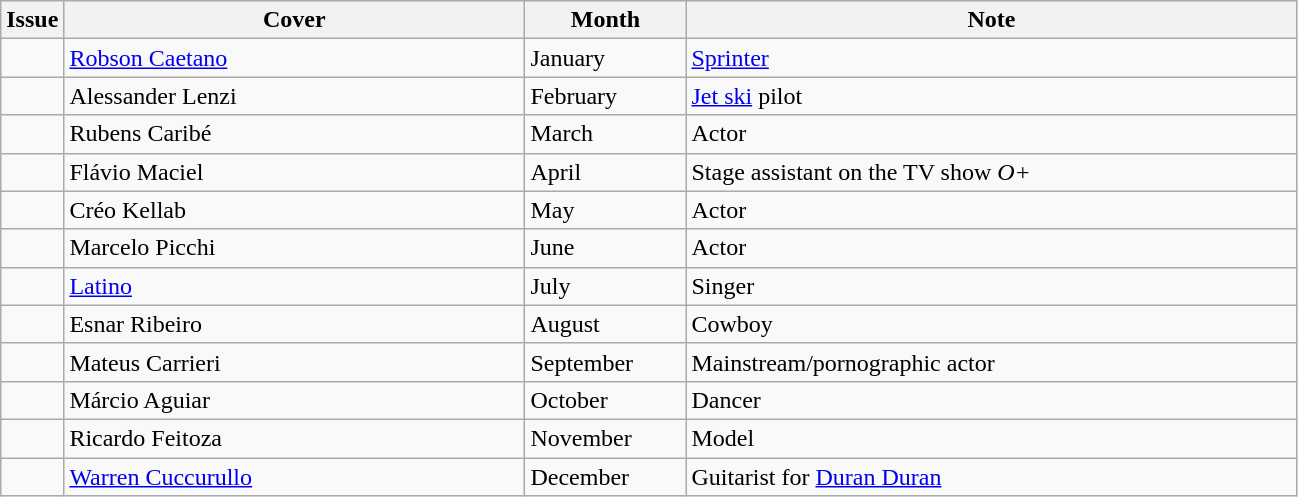<table class=wikitable>
<tr>
<th width="10">Issue</th>
<th width="300">Cover</th>
<th width="100">Month</th>
<th width="400">Note</th>
</tr>
<tr>
<td></td>
<td><a href='#'>Robson Caetano</a></td>
<td>January</td>
<td><a href='#'>Sprinter</a></td>
</tr>
<tr>
<td></td>
<td>Alessander Lenzi</td>
<td>February</td>
<td><a href='#'>Jet ski</a> pilot</td>
</tr>
<tr>
<td></td>
<td>Rubens Caribé</td>
<td>March</td>
<td>Actor</td>
</tr>
<tr>
<td></td>
<td>Flávio Maciel</td>
<td>April</td>
<td>Stage assistant on the TV show <em>O+</em></td>
</tr>
<tr>
<td></td>
<td>Créo Kellab</td>
<td>May</td>
<td>Actor</td>
</tr>
<tr>
<td></td>
<td>Marcelo Picchi</td>
<td>June</td>
<td>Actor</td>
</tr>
<tr>
<td></td>
<td><a href='#'>Latino</a></td>
<td>July</td>
<td>Singer</td>
</tr>
<tr>
<td></td>
<td>Esnar Ribeiro</td>
<td>August</td>
<td>Cowboy</td>
</tr>
<tr>
<td></td>
<td>Mateus Carrieri</td>
<td>September</td>
<td>Mainstream/pornographic actor</td>
</tr>
<tr>
<td></td>
<td>Márcio Aguiar</td>
<td>October</td>
<td>Dancer</td>
</tr>
<tr>
<td></td>
<td>Ricardo Feitoza</td>
<td>November</td>
<td>Model</td>
</tr>
<tr>
<td></td>
<td><a href='#'>Warren Cuccurullo</a></td>
<td>December</td>
<td>Guitarist for <a href='#'>Duran Duran</a></td>
</tr>
</table>
